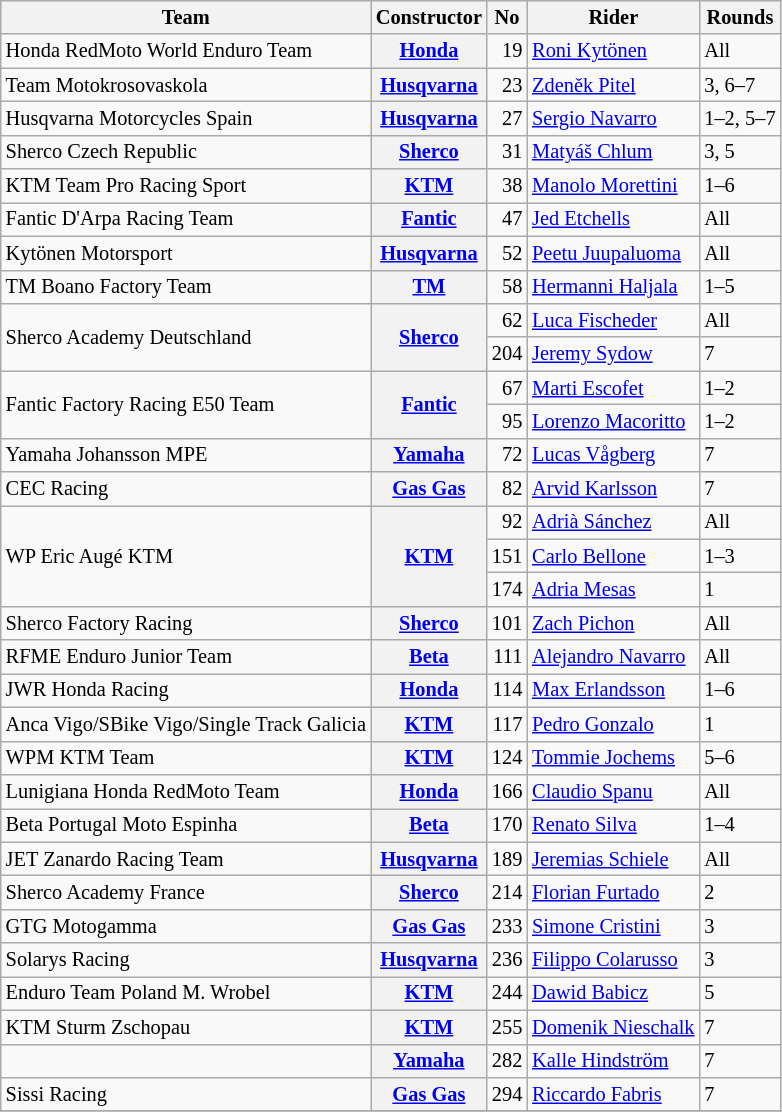<table class="wikitable" style="font-size: 85%;">
<tr>
<th>Team</th>
<th>Constructor</th>
<th>No</th>
<th>Rider</th>
<th>Rounds</th>
</tr>
<tr>
<td>Honda RedMoto World Enduro Team</td>
<th><a href='#'>Honda</a></th>
<td align="right">19</td>
<td> <a href='#'>Roni Kytönen</a></td>
<td>All</td>
</tr>
<tr>
<td>Team Motokrosovaskola</td>
<th><a href='#'>Husqvarna</a></th>
<td align="right">23</td>
<td> <a href='#'>Zdeněk Pitel</a></td>
<td>3, 6–7</td>
</tr>
<tr>
<td>Husqvarna Motorcycles Spain</td>
<th><a href='#'>Husqvarna</a></th>
<td align="right">27</td>
<td> <a href='#'>Sergio Navarro</a></td>
<td>1–2, 5–7</td>
</tr>
<tr>
<td>Sherco Czech Republic</td>
<th><a href='#'>Sherco</a></th>
<td align="right">31</td>
<td> <a href='#'>Matyáš Chlum</a></td>
<td>3, 5</td>
</tr>
<tr>
<td>KTM Team Pro Racing Sport</td>
<th><a href='#'>KTM</a></th>
<td align="right">38</td>
<td> <a href='#'>Manolo Morettini</a></td>
<td>1–6</td>
</tr>
<tr>
<td>Fantic D'Arpa Racing Team</td>
<th><a href='#'>Fantic</a></th>
<td align="right">47</td>
<td> <a href='#'>Jed Etchells</a></td>
<td>All</td>
</tr>
<tr>
<td>Kytönen Motorsport</td>
<th><a href='#'>Husqvarna</a></th>
<td align="right">52</td>
<td> <a href='#'>Peetu Juupaluoma</a></td>
<td>All</td>
</tr>
<tr>
<td>TM Boano Factory Team</td>
<th><a href='#'>TM</a></th>
<td align="right">58</td>
<td> <a href='#'>Hermanni Haljala</a></td>
<td>1–5</td>
</tr>
<tr>
<td rowspan=2>Sherco Academy Deutschland</td>
<th rowspan=2><a href='#'>Sherco</a></th>
<td align="right">62</td>
<td> <a href='#'>Luca Fischeder</a></td>
<td>All</td>
</tr>
<tr>
<td align="right">204</td>
<td> <a href='#'>Jeremy Sydow</a></td>
<td>7</td>
</tr>
<tr>
<td rowspan=2>Fantic Factory Racing E50 Team</td>
<th rowspan=2><a href='#'>Fantic</a></th>
<td align="right">67</td>
<td> <a href='#'>Marti Escofet</a></td>
<td>1–2</td>
</tr>
<tr>
<td align="right">95</td>
<td> <a href='#'>Lorenzo Macoritto</a></td>
<td>1–2</td>
</tr>
<tr>
<td>Yamaha Johansson MPE</td>
<th><a href='#'>Yamaha</a></th>
<td align="right">72</td>
<td> <a href='#'>Lucas Vågberg</a></td>
<td>7</td>
</tr>
<tr>
<td>CEC Racing</td>
<th><a href='#'>Gas Gas</a></th>
<td align="right">82</td>
<td> <a href='#'>Arvid Karlsson</a></td>
<td>7</td>
</tr>
<tr>
<td rowspan=3>WP Eric Augé KTM</td>
<th rowspan=3><a href='#'>KTM</a></th>
<td align="right">92</td>
<td> <a href='#'>Adrià Sánchez</a></td>
<td>All</td>
</tr>
<tr>
<td align="right">151</td>
<td> <a href='#'>Carlo Bellone</a></td>
<td>1–3</td>
</tr>
<tr>
<td align="right">174</td>
<td> <a href='#'>Adria Mesas</a></td>
<td>1</td>
</tr>
<tr>
<td>Sherco Factory Racing</td>
<th><a href='#'>Sherco</a></th>
<td align="right">101</td>
<td> <a href='#'>Zach Pichon</a></td>
<td>All</td>
</tr>
<tr>
<td>RFME Enduro Junior Team</td>
<th><a href='#'>Beta</a></th>
<td align="right">111</td>
<td> <a href='#'>Alejandro Navarro</a></td>
<td>All</td>
</tr>
<tr>
<td>JWR Honda Racing</td>
<th><a href='#'>Honda</a></th>
<td align="right">114</td>
<td> <a href='#'>Max Erlandsson</a></td>
<td>1–6</td>
</tr>
<tr>
<td>Anca Vigo/SBike Vigo/Single Track Galicia</td>
<th><a href='#'>KTM</a></th>
<td align="right">117</td>
<td> <a href='#'>Pedro Gonzalo</a></td>
<td>1</td>
</tr>
<tr>
<td>WPM KTM Team</td>
<th><a href='#'>KTM</a></th>
<td align="right">124</td>
<td> <a href='#'>Tommie Jochems</a></td>
<td>5–6</td>
</tr>
<tr>
<td>Lunigiana Honda RedMoto Team</td>
<th><a href='#'>Honda</a></th>
<td align="right">166</td>
<td> <a href='#'>Claudio Spanu</a></td>
<td>All</td>
</tr>
<tr>
<td>Beta Portugal Moto Espinha</td>
<th><a href='#'>Beta</a></th>
<td align="right">170</td>
<td> <a href='#'>Renato Silva</a></td>
<td>1–4</td>
</tr>
<tr>
<td>JET Zanardo Racing Team</td>
<th><a href='#'>Husqvarna</a></th>
<td align="right">189</td>
<td> <a href='#'>Jeremias Schiele</a></td>
<td>All</td>
</tr>
<tr>
<td>Sherco Academy France</td>
<th><a href='#'>Sherco</a></th>
<td align="right">214</td>
<td> <a href='#'>Florian Furtado</a></td>
<td>2</td>
</tr>
<tr>
<td>GTG Motogamma</td>
<th><a href='#'>Gas Gas</a></th>
<td align="right">233</td>
<td> <a href='#'>Simone Cristini</a></td>
<td>3</td>
</tr>
<tr>
<td>Solarys Racing</td>
<th><a href='#'>Husqvarna</a></th>
<td align="right">236</td>
<td> <a href='#'>Filippo Colarusso</a></td>
<td>3</td>
</tr>
<tr>
<td>Enduro Team Poland M. Wrobel</td>
<th><a href='#'>KTM</a></th>
<td align="right">244</td>
<td> <a href='#'>Dawid Babicz</a></td>
<td>5</td>
</tr>
<tr>
<td>KTM Sturm Zschopau</td>
<th><a href='#'>KTM</a></th>
<td align="right">255</td>
<td> <a href='#'>Domenik Nieschalk</a></td>
<td>7</td>
</tr>
<tr>
<td></td>
<th><a href='#'>Yamaha</a></th>
<td align="right">282</td>
<td> <a href='#'>Kalle Hindström</a></td>
<td>7</td>
</tr>
<tr>
<td>Sissi Racing</td>
<th><a href='#'>Gas Gas</a></th>
<td align="right">294</td>
<td> <a href='#'>Riccardo Fabris</a></td>
<td>7</td>
</tr>
<tr>
</tr>
</table>
